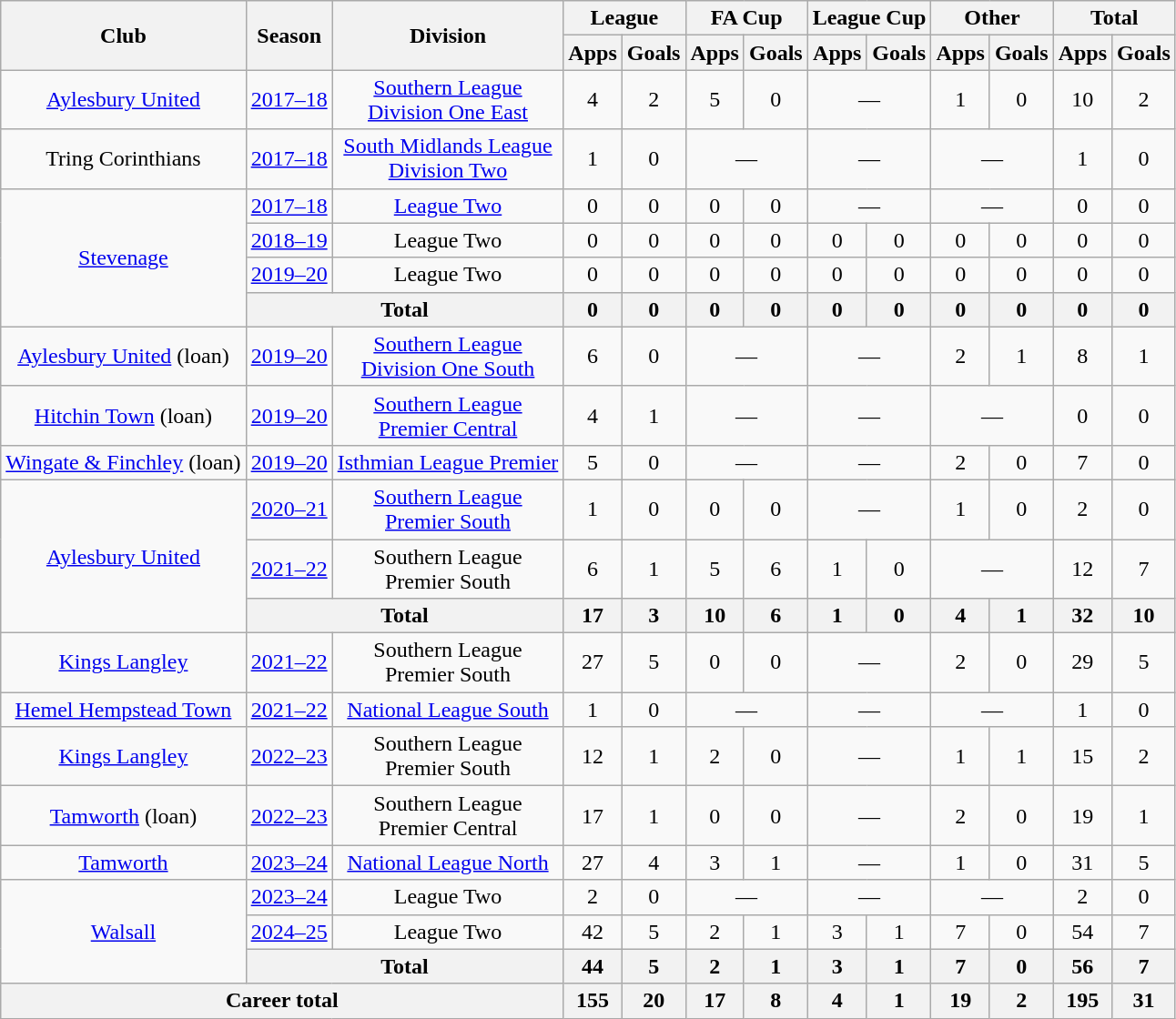<table class="wikitable" style="text-align:center;">
<tr>
<th rowspan="2">Club</th>
<th rowspan="2">Season</th>
<th rowspan="2">Division</th>
<th colspan="2">League</th>
<th colspan="2">FA Cup</th>
<th colspan="2">League Cup</th>
<th colspan="2">Other</th>
<th colspan="2">Total</th>
</tr>
<tr>
<th>Apps</th>
<th>Goals</th>
<th>Apps</th>
<th>Goals</th>
<th>Apps</th>
<th>Goals</th>
<th>Apps</th>
<th>Goals</th>
<th>Apps</th>
<th>Goals</th>
</tr>
<tr>
<td><a href='#'>Aylesbury United</a></td>
<td><a href='#'>2017–18</a></td>
<td><a href='#'>Southern League<br>Division One East</a></td>
<td>4</td>
<td>2</td>
<td>5</td>
<td>0</td>
<td colspan="2">—</td>
<td>1</td>
<td>0</td>
<td>10</td>
<td>2</td>
</tr>
<tr>
<td>Tring Corinthians</td>
<td><a href='#'>2017–18</a></td>
<td><a href='#'>South Midlands League<br>Division Two</a></td>
<td>1</td>
<td>0</td>
<td colspan="2">—</td>
<td colspan="2">—</td>
<td colspan="2">—</td>
<td>1</td>
<td>0</td>
</tr>
<tr>
<td rowspan="4"><a href='#'>Stevenage</a></td>
<td><a href='#'>2017–18</a></td>
<td><a href='#'>League Two</a></td>
<td>0</td>
<td>0</td>
<td>0</td>
<td>0</td>
<td colspan="2">—</td>
<td colspan="2">—</td>
<td>0</td>
<td>0</td>
</tr>
<tr>
<td><a href='#'>2018–19</a></td>
<td>League Two</td>
<td>0</td>
<td>0</td>
<td>0</td>
<td>0</td>
<td>0</td>
<td>0</td>
<td>0</td>
<td>0</td>
<td>0</td>
<td>0</td>
</tr>
<tr>
<td><a href='#'>2019–20</a></td>
<td>League Two</td>
<td>0</td>
<td>0</td>
<td>0</td>
<td>0</td>
<td>0</td>
<td>0</td>
<td>0</td>
<td>0</td>
<td>0</td>
<td>0</td>
</tr>
<tr>
<th colspan="2">Total</th>
<th>0</th>
<th>0</th>
<th>0</th>
<th>0</th>
<th>0</th>
<th>0</th>
<th>0</th>
<th>0</th>
<th>0</th>
<th>0</th>
</tr>
<tr>
<td><a href='#'>Aylesbury United</a> (loan)</td>
<td><a href='#'>2019–20</a></td>
<td><a href='#'>Southern League<br>Division One South</a></td>
<td>6</td>
<td>0</td>
<td colspan="2">—</td>
<td colspan="2">—</td>
<td>2</td>
<td>1</td>
<td>8</td>
<td>1</td>
</tr>
<tr>
<td><a href='#'>Hitchin Town</a> (loan)</td>
<td><a href='#'>2019–20</a></td>
<td><a href='#'>Southern League<br>Premier Central</a></td>
<td>4</td>
<td>1</td>
<td colspan="2">—</td>
<td colspan="2">—</td>
<td colspan="2">—</td>
<td>0</td>
<td>0</td>
</tr>
<tr>
<td><a href='#'>Wingate & Finchley</a> (loan)</td>
<td><a href='#'>2019–20</a></td>
<td><a href='#'>Isthmian League Premier</a></td>
<td>5</td>
<td>0</td>
<td colspan="2">—</td>
<td colspan="2">—</td>
<td>2</td>
<td>0</td>
<td>7</td>
<td>0</td>
</tr>
<tr>
<td rowspan="3"><a href='#'>Aylesbury United</a></td>
<td><a href='#'>2020–21</a></td>
<td><a href='#'>Southern League<br>Premier South</a></td>
<td>1</td>
<td>0</td>
<td>0</td>
<td>0</td>
<td colspan="2">—</td>
<td>1</td>
<td>0</td>
<td>2</td>
<td>0</td>
</tr>
<tr>
<td><a href='#'>2021–22</a></td>
<td>Southern League<br>Premier South</td>
<td>6</td>
<td>1</td>
<td>5</td>
<td>6</td>
<td>1</td>
<td>0</td>
<td colspan="2">—</td>
<td>12</td>
<td>7</td>
</tr>
<tr>
<th colspan="2">Total</th>
<th>17</th>
<th>3</th>
<th>10</th>
<th>6</th>
<th>1</th>
<th>0</th>
<th>4</th>
<th>1</th>
<th>32</th>
<th>10</th>
</tr>
<tr>
<td><a href='#'>Kings Langley</a></td>
<td><a href='#'>2021–22</a></td>
<td>Southern League<br>Premier South</td>
<td>27</td>
<td>5</td>
<td>0</td>
<td>0</td>
<td colspan="2">—</td>
<td>2</td>
<td>0</td>
<td>29</td>
<td>5</td>
</tr>
<tr>
<td><a href='#'>Hemel Hempstead Town</a></td>
<td><a href='#'>2021–22</a></td>
<td><a href='#'>National League South</a></td>
<td>1</td>
<td>0</td>
<td colspan="2">—</td>
<td colspan="2">—</td>
<td colspan="2">—</td>
<td>1</td>
<td>0</td>
</tr>
<tr>
<td><a href='#'>Kings Langley</a></td>
<td><a href='#'>2022–23</a></td>
<td>Southern League<br>Premier South</td>
<td>12</td>
<td>1</td>
<td>2</td>
<td>0</td>
<td colspan="2">—</td>
<td>1</td>
<td>1</td>
<td>15</td>
<td>2</td>
</tr>
<tr>
<td><a href='#'>Tamworth</a> (loan)</td>
<td><a href='#'>2022–23</a></td>
<td>Southern League<br>Premier Central</td>
<td>17</td>
<td>1</td>
<td>0</td>
<td>0</td>
<td colspan="2">—</td>
<td>2</td>
<td>0</td>
<td>19</td>
<td>1</td>
</tr>
<tr>
<td><a href='#'>Tamworth</a></td>
<td><a href='#'>2023–24</a></td>
<td><a href='#'>National League North</a></td>
<td>27</td>
<td>4</td>
<td>3</td>
<td>1</td>
<td colspan="2">—</td>
<td>1</td>
<td>0</td>
<td>31</td>
<td>5</td>
</tr>
<tr>
<td rowspan="3"><a href='#'>Walsall</a></td>
<td><a href='#'>2023–24</a></td>
<td>League Two</td>
<td>2</td>
<td>0</td>
<td colspan="2">—</td>
<td colspan="2">—</td>
<td colspan="2">—</td>
<td>2</td>
<td>0</td>
</tr>
<tr>
<td><a href='#'>2024–25</a></td>
<td>League Two</td>
<td>42</td>
<td>5</td>
<td>2</td>
<td>1</td>
<td>3</td>
<td>1</td>
<td>7</td>
<td>0</td>
<td>54</td>
<td>7</td>
</tr>
<tr>
<th colspan="2">Total</th>
<th>44</th>
<th>5</th>
<th>2</th>
<th>1</th>
<th>3</th>
<th>1</th>
<th>7</th>
<th>0</th>
<th>56</th>
<th>7</th>
</tr>
<tr>
<th colspan="3">Career total</th>
<th>155</th>
<th>20</th>
<th>17</th>
<th>8</th>
<th>4</th>
<th>1</th>
<th>19</th>
<th>2</th>
<th>195</th>
<th>31</th>
</tr>
</table>
